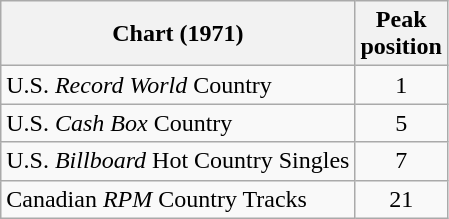<table class="wikitable sortable">
<tr>
<th>Chart (1971)</th>
<th>Peak<br>position</th>
</tr>
<tr>
<td>U.S. <em>Record World</em> Country</td>
<td align="center">1</td>
</tr>
<tr>
<td>U.S. <em>Cash Box</em> Country</td>
<td align="center">5</td>
</tr>
<tr>
<td>U.S. <em>Billboard</em> Hot Country Singles</td>
<td align="center">7</td>
</tr>
<tr>
<td>Canadian <em>RPM</em> Country Tracks</td>
<td align="center">21</td>
</tr>
</table>
